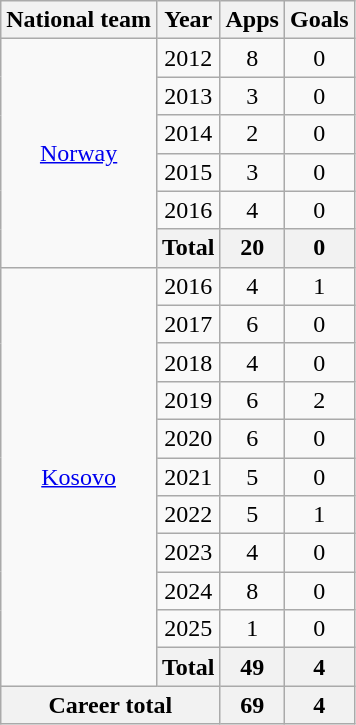<table class="wikitable" style="text-align:center">
<tr>
<th>National team</th>
<th>Year</th>
<th>Apps</th>
<th>Goals</th>
</tr>
<tr>
<td rowspan="6"><a href='#'>Norway</a></td>
<td>2012</td>
<td>8</td>
<td>0</td>
</tr>
<tr>
<td>2013</td>
<td>3</td>
<td>0</td>
</tr>
<tr>
<td>2014</td>
<td>2</td>
<td>0</td>
</tr>
<tr>
<td>2015</td>
<td>3</td>
<td>0</td>
</tr>
<tr>
<td>2016</td>
<td>4</td>
<td>0</td>
</tr>
<tr>
<th>Total</th>
<th>20</th>
<th>0</th>
</tr>
<tr>
<td rowspan="11"><a href='#'>Kosovo</a></td>
<td>2016</td>
<td>4</td>
<td>1</td>
</tr>
<tr>
<td>2017</td>
<td>6</td>
<td>0</td>
</tr>
<tr>
<td>2018</td>
<td>4</td>
<td>0</td>
</tr>
<tr>
<td>2019</td>
<td>6</td>
<td>2</td>
</tr>
<tr>
<td>2020</td>
<td>6</td>
<td>0</td>
</tr>
<tr>
<td>2021</td>
<td>5</td>
<td>0</td>
</tr>
<tr>
<td>2022</td>
<td>5</td>
<td>1</td>
</tr>
<tr>
<td>2023</td>
<td>4</td>
<td>0</td>
</tr>
<tr>
<td>2024</td>
<td>8</td>
<td>0</td>
</tr>
<tr>
<td>2025</td>
<td>1</td>
<td>0</td>
</tr>
<tr>
<th>Total</th>
<th>49</th>
<th>4</th>
</tr>
<tr>
<th colspan="2">Career total</th>
<th>69</th>
<th>4</th>
</tr>
</table>
